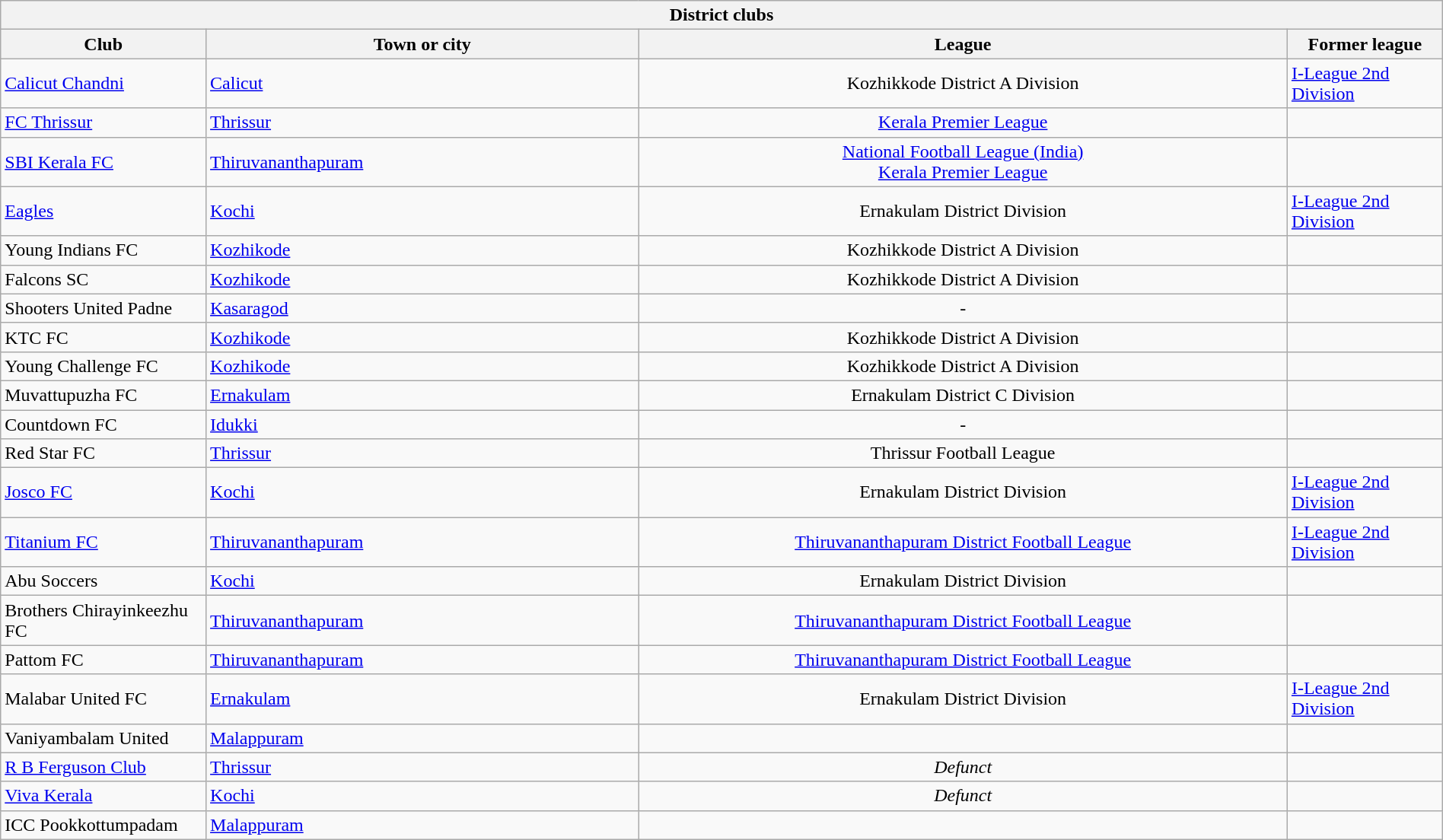<table class="wikitable sortable" width="100%">
<tr>
<th colspan="4">District clubs</th>
</tr>
<tr>
<th !width="25%">Club</th>
<th width="30%">Town or city</th>
<th width="45%">League</th>
<th>Former league</th>
</tr>
<tr>
<td><a href='#'>Calicut Chandni</a></td>
<td><a href='#'>Calicut</a></td>
<td align="center">Kozhikkode District A Division</td>
<td><a href='#'>I-League 2nd Division</a></td>
</tr>
<tr>
<td><a href='#'>FC Thrissur</a></td>
<td><a href='#'>Thrissur</a></td>
<td align="center"><a href='#'>Kerala Premier League</a></td>
<td></td>
</tr>
<tr>
<td><a href='#'>SBI Kerala FC</a></td>
<td><a href='#'>Thiruvananthapuram</a></td>
<td align="center"><a href='#'>National Football League (India)</a><br><a href='#'>Kerala Premier League</a></td>
<td></td>
</tr>
<tr>
<td><a href='#'>Eagles</a></td>
<td><a href='#'>Kochi</a></td>
<td align="center">Ernakulam District Division</td>
<td><a href='#'>I-League 2nd Division</a></td>
</tr>
<tr>
<td>Young Indians FC</td>
<td><a href='#'>Kozhikode</a></td>
<td align="center">Kozhikkode District A Division</td>
<td></td>
</tr>
<tr>
<td>Falcons SC</td>
<td><a href='#'>Kozhikode</a></td>
<td align="center">Kozhikkode District A Division</td>
<td></td>
</tr>
<tr>
<td>Shooters United Padne</td>
<td><a href='#'>Kasaragod</a></td>
<td align="center">-</td>
<td></td>
</tr>
<tr>
<td>KTC FC</td>
<td><a href='#'>Kozhikode</a></td>
<td align="center">Kozhikkode District A Division</td>
<td></td>
</tr>
<tr>
<td>Young Challenge FC</td>
<td><a href='#'>Kozhikode</a></td>
<td align="center">Kozhikkode District A Division</td>
<td></td>
</tr>
<tr>
<td>Muvattupuzha FC</td>
<td><a href='#'>Ernakulam</a></td>
<td align="center">Ernakulam District C Division</td>
<td></td>
</tr>
<tr>
<td>Countdown FC</td>
<td><a href='#'>Idukki</a></td>
<td align="center">-</td>
<td></td>
</tr>
<tr>
<td>Red Star FC</td>
<td><a href='#'>Thrissur</a></td>
<td align="center">Thrissur Football League</td>
<td></td>
</tr>
<tr>
<td><a href='#'>Josco FC</a></td>
<td><a href='#'>Kochi</a></td>
<td align="center">Ernakulam District Division</td>
<td><a href='#'>I-League 2nd Division</a></td>
</tr>
<tr>
<td><a href='#'>Titanium FC</a></td>
<td><a href='#'>Thiruvananthapuram</a></td>
<td align="center"><a href='#'>Thiruvananthapuram District Football League</a></td>
<td><a href='#'>I-League 2nd Division</a></td>
</tr>
<tr>
<td>Abu Soccers</td>
<td><a href='#'>Kochi</a></td>
<td align="center">Ernakulam District Division</td>
<td></td>
</tr>
<tr>
<td>Brothers Chirayinkeezhu FC</td>
<td><a href='#'>Thiruvananthapuram</a></td>
<td align="center"><a href='#'>Thiruvananthapuram District Football League</a></td>
<td></td>
</tr>
<tr>
<td>Pattom FC</td>
<td><a href='#'>Thiruvananthapuram</a></td>
<td align="center"><a href='#'>Thiruvananthapuram District Football League</a></td>
<td></td>
</tr>
<tr>
<td>Malabar United FC</td>
<td><a href='#'>Ernakulam</a></td>
<td align="center">Ernakulam District Division</td>
<td><a href='#'>I-League 2nd Division</a></td>
</tr>
<tr>
<td>Vaniyambalam United</td>
<td><a href='#'>Malappuram</a></td>
<td></td>
</tr>
<tr>
<td><a href='#'>R B Ferguson Club</a></td>
<td><a href='#'>Thrissur</a></td>
<td align="center"><em>Defunct</em></td>
<td></td>
</tr>
<tr>
<td><a href='#'>Viva Kerala</a></td>
<td><a href='#'>Kochi</a></td>
<td align="center"><em>Defunct</em></td>
<td></td>
</tr>
<tr>
<td>ICC Pookkottumpadam</td>
<td><a href='#'>Malappuram</a></td>
<td></td>
</tr>
</table>
